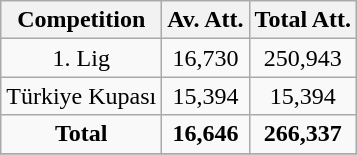<table class="wikitable" style="text-align: center">
<tr>
<th>Competition</th>
<th>Av. Att.</th>
<th>Total Att.</th>
</tr>
<tr>
<td>1. Lig</td>
<td>16,730</td>
<td>250,943</td>
</tr>
<tr>
<td>Türkiye Kupası</td>
<td>15,394</td>
<td>15,394</td>
</tr>
<tr>
<td><strong>Total</strong></td>
<td><strong>16,646</strong></td>
<td><strong>266,337</strong></td>
</tr>
<tr>
</tr>
</table>
